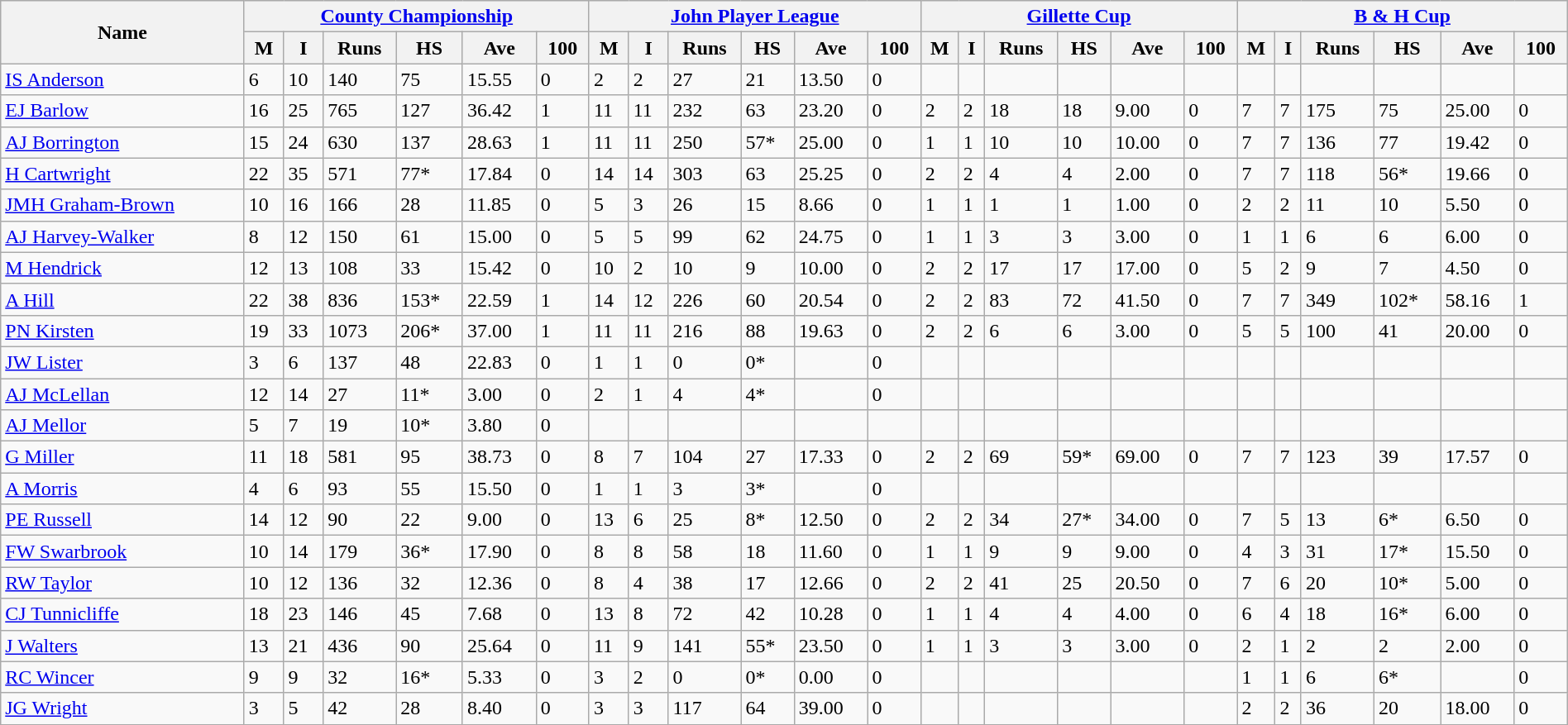<table class="wikitable " width="100%">
<tr bgcolor="#efefef">
<th rowspan=2>Name</th>
<th colspan=6><a href='#'>County Championship</a></th>
<th colspan=6><a href='#'>John Player League</a></th>
<th colspan=6><a href='#'>Gillette Cup</a></th>
<th colspan=6><a href='#'>B & H Cup</a></th>
</tr>
<tr>
<th>M</th>
<th>I</th>
<th>Runs</th>
<th>HS</th>
<th>Ave</th>
<th>100</th>
<th>M</th>
<th>I</th>
<th>Runs</th>
<th>HS</th>
<th>Ave</th>
<th>100</th>
<th>M</th>
<th>I</th>
<th>Runs</th>
<th>HS</th>
<th>Ave</th>
<th>100</th>
<th>M</th>
<th>I</th>
<th>Runs</th>
<th>HS</th>
<th>Ave</th>
<th>100</th>
</tr>
<tr>
<td><a href='#'>IS Anderson</a></td>
<td>6</td>
<td>10</td>
<td>140</td>
<td>75</td>
<td>15.55</td>
<td>0</td>
<td>2</td>
<td>2</td>
<td>27</td>
<td>21</td>
<td>13.50</td>
<td>0</td>
<td></td>
<td></td>
<td></td>
<td></td>
<td></td>
<td></td>
<td></td>
<td></td>
<td></td>
<td></td>
<td></td>
<td></td>
</tr>
<tr>
<td><a href='#'>EJ Barlow</a></td>
<td>16</td>
<td>25</td>
<td>765</td>
<td>127</td>
<td>36.42</td>
<td>1</td>
<td>11</td>
<td>11</td>
<td>232</td>
<td>63</td>
<td>23.20</td>
<td>0</td>
<td>2</td>
<td>2</td>
<td>18</td>
<td>18</td>
<td>9.00</td>
<td>0</td>
<td>7</td>
<td>7</td>
<td>175</td>
<td>75</td>
<td>25.00</td>
<td>0</td>
</tr>
<tr>
<td><a href='#'>AJ Borrington</a></td>
<td>15</td>
<td>24</td>
<td>630</td>
<td>137</td>
<td>28.63</td>
<td>1</td>
<td>11</td>
<td>11</td>
<td>250</td>
<td>57*</td>
<td>25.00</td>
<td>0</td>
<td>1</td>
<td>1</td>
<td>10</td>
<td>10</td>
<td>10.00</td>
<td>0</td>
<td>7</td>
<td>7</td>
<td>136</td>
<td>77</td>
<td>19.42</td>
<td>0</td>
</tr>
<tr>
<td><a href='#'>H Cartwright</a></td>
<td>22</td>
<td>35</td>
<td>571</td>
<td>77*</td>
<td>17.84</td>
<td>0</td>
<td>14</td>
<td>14</td>
<td>303</td>
<td>63</td>
<td>25.25</td>
<td>0</td>
<td>2</td>
<td>2</td>
<td>4</td>
<td>4</td>
<td>2.00</td>
<td>0</td>
<td>7</td>
<td>7</td>
<td>118</td>
<td>56*</td>
<td>19.66</td>
<td>0</td>
</tr>
<tr>
<td><a href='#'>JMH Graham-Brown</a></td>
<td>10</td>
<td>16</td>
<td>166</td>
<td>28</td>
<td>11.85</td>
<td>0</td>
<td>5</td>
<td>3</td>
<td>26</td>
<td>15</td>
<td>8.66</td>
<td>0</td>
<td>1</td>
<td>1</td>
<td>1</td>
<td>1</td>
<td>1.00</td>
<td>0</td>
<td>2</td>
<td>2</td>
<td>11</td>
<td>10</td>
<td>5.50</td>
<td>0</td>
</tr>
<tr>
<td><a href='#'>AJ Harvey-Walker</a></td>
<td>8</td>
<td>12</td>
<td>150</td>
<td>61</td>
<td>15.00</td>
<td>0</td>
<td>5</td>
<td>5</td>
<td>99</td>
<td>62</td>
<td>24.75</td>
<td>0</td>
<td>1</td>
<td>1</td>
<td>3</td>
<td>3</td>
<td>3.00</td>
<td>0</td>
<td>1</td>
<td>1</td>
<td>6</td>
<td>6</td>
<td>6.00</td>
<td>0</td>
</tr>
<tr>
<td><a href='#'>M Hendrick</a></td>
<td>12</td>
<td>13</td>
<td>108</td>
<td>33</td>
<td>15.42</td>
<td>0</td>
<td>10</td>
<td>2</td>
<td>10</td>
<td>9</td>
<td>10.00</td>
<td>0</td>
<td>2</td>
<td>2</td>
<td>17</td>
<td>17</td>
<td>17.00</td>
<td>0</td>
<td>5</td>
<td>2</td>
<td>9</td>
<td>7</td>
<td>4.50</td>
<td>0</td>
</tr>
<tr>
<td><a href='#'>A Hill</a></td>
<td>22</td>
<td>38</td>
<td>836</td>
<td>153*</td>
<td>22.59</td>
<td>1</td>
<td>14</td>
<td>12</td>
<td>226</td>
<td>60</td>
<td>20.54</td>
<td>0</td>
<td>2</td>
<td>2</td>
<td>83</td>
<td>72</td>
<td>41.50</td>
<td>0</td>
<td>7</td>
<td>7</td>
<td>349</td>
<td>102*</td>
<td>58.16</td>
<td>1</td>
</tr>
<tr>
<td><a href='#'>PN Kirsten</a></td>
<td>19</td>
<td>33</td>
<td>1073</td>
<td>206*</td>
<td>37.00</td>
<td>1</td>
<td>11</td>
<td>11</td>
<td>216</td>
<td>88</td>
<td>19.63</td>
<td>0</td>
<td>2</td>
<td>2</td>
<td>6</td>
<td>6</td>
<td>3.00</td>
<td>0</td>
<td>5</td>
<td>5</td>
<td>100</td>
<td>41</td>
<td>20.00</td>
<td>0</td>
</tr>
<tr>
<td><a href='#'>JW Lister</a></td>
<td>3</td>
<td>6</td>
<td>137</td>
<td>48</td>
<td>22.83</td>
<td>0</td>
<td>1</td>
<td>1</td>
<td>0</td>
<td>0*</td>
<td></td>
<td>0</td>
<td></td>
<td></td>
<td></td>
<td></td>
<td></td>
<td></td>
<td></td>
<td></td>
<td></td>
<td></td>
<td></td>
<td></td>
</tr>
<tr>
<td><a href='#'>AJ McLellan</a></td>
<td>12</td>
<td>14</td>
<td>27</td>
<td>11*</td>
<td>3.00</td>
<td>0</td>
<td>2</td>
<td>1</td>
<td>4</td>
<td>4*</td>
<td></td>
<td>0</td>
<td></td>
<td></td>
<td></td>
<td></td>
<td></td>
<td></td>
<td></td>
<td></td>
<td></td>
<td></td>
<td></td>
<td></td>
</tr>
<tr>
<td><a href='#'>AJ Mellor</a></td>
<td>5</td>
<td>7</td>
<td>19</td>
<td>10*</td>
<td>3.80</td>
<td>0</td>
<td></td>
<td></td>
<td></td>
<td></td>
<td></td>
<td></td>
<td></td>
<td></td>
<td></td>
<td></td>
<td></td>
<td></td>
<td></td>
<td></td>
<td></td>
<td></td>
<td></td>
<td></td>
</tr>
<tr>
<td><a href='#'>G Miller</a></td>
<td>11</td>
<td>18</td>
<td>581</td>
<td>95</td>
<td>38.73</td>
<td>0</td>
<td>8</td>
<td>7</td>
<td>104</td>
<td>27</td>
<td>17.33</td>
<td>0</td>
<td>2</td>
<td>2</td>
<td>69</td>
<td>59*</td>
<td>69.00</td>
<td>0</td>
<td>7</td>
<td>7</td>
<td>123</td>
<td>39</td>
<td>17.57</td>
<td>0</td>
</tr>
<tr>
<td><a href='#'>A Morris</a></td>
<td>4</td>
<td>6</td>
<td>93</td>
<td>55</td>
<td>15.50</td>
<td>0</td>
<td>1</td>
<td>1</td>
<td>3</td>
<td>3*</td>
<td></td>
<td>0</td>
<td></td>
<td></td>
<td></td>
<td></td>
<td></td>
<td></td>
<td></td>
<td></td>
<td></td>
<td></td>
<td></td>
<td></td>
</tr>
<tr>
<td><a href='#'>PE Russell</a></td>
<td>14</td>
<td>12</td>
<td>90</td>
<td>22</td>
<td>9.00</td>
<td>0</td>
<td>13</td>
<td>6</td>
<td>25</td>
<td>8*</td>
<td>12.50</td>
<td>0</td>
<td>2</td>
<td>2</td>
<td>34</td>
<td>27*</td>
<td>34.00</td>
<td>0</td>
<td>7</td>
<td>5</td>
<td>13</td>
<td>6*</td>
<td>6.50</td>
<td>0</td>
</tr>
<tr>
<td><a href='#'>FW Swarbrook</a></td>
<td>10</td>
<td>14</td>
<td>179</td>
<td>36*</td>
<td>17.90</td>
<td>0</td>
<td>8</td>
<td>8</td>
<td>58</td>
<td>18</td>
<td>11.60</td>
<td>0</td>
<td>1</td>
<td>1</td>
<td>9</td>
<td>9</td>
<td>9.00</td>
<td>0</td>
<td>4</td>
<td>3</td>
<td>31</td>
<td>17*</td>
<td>15.50</td>
<td>0</td>
</tr>
<tr>
<td><a href='#'>RW Taylor</a></td>
<td>10</td>
<td>12</td>
<td>136</td>
<td>32</td>
<td>12.36</td>
<td>0</td>
<td>8</td>
<td>4</td>
<td>38</td>
<td>17</td>
<td>12.66</td>
<td>0</td>
<td>2</td>
<td>2</td>
<td>41</td>
<td>25</td>
<td>20.50</td>
<td>0</td>
<td>7</td>
<td>6</td>
<td>20</td>
<td>10*</td>
<td>5.00</td>
<td>0</td>
</tr>
<tr>
<td><a href='#'>CJ Tunnicliffe</a></td>
<td>18</td>
<td>23</td>
<td>146</td>
<td>45</td>
<td>7.68</td>
<td>0</td>
<td>13</td>
<td>8</td>
<td>72</td>
<td>42</td>
<td>10.28</td>
<td>0</td>
<td>1</td>
<td>1</td>
<td>4</td>
<td>4</td>
<td>4.00</td>
<td>0</td>
<td>6</td>
<td>4</td>
<td>18</td>
<td>16*</td>
<td>6.00</td>
<td>0</td>
</tr>
<tr>
<td><a href='#'>J Walters</a></td>
<td>13</td>
<td>21</td>
<td>436</td>
<td>90</td>
<td>25.64</td>
<td>0</td>
<td>11</td>
<td>9</td>
<td>141</td>
<td>55*</td>
<td>23.50</td>
<td>0</td>
<td>1</td>
<td>1</td>
<td>3</td>
<td>3</td>
<td>3.00</td>
<td>0</td>
<td>2</td>
<td>1</td>
<td>2</td>
<td>2</td>
<td>2.00</td>
<td>0</td>
</tr>
<tr>
<td><a href='#'>RC Wincer</a></td>
<td>9</td>
<td>9</td>
<td>32</td>
<td>16*</td>
<td>5.33</td>
<td>0</td>
<td>3</td>
<td>2</td>
<td>0</td>
<td>0*</td>
<td>0.00</td>
<td>0</td>
<td></td>
<td></td>
<td></td>
<td></td>
<td></td>
<td></td>
<td>1</td>
<td>1</td>
<td>6</td>
<td>6*</td>
<td></td>
<td>0</td>
</tr>
<tr>
<td><a href='#'>JG Wright</a></td>
<td>3</td>
<td>5</td>
<td>42</td>
<td>28</td>
<td>8.40</td>
<td>0</td>
<td>3</td>
<td>3</td>
<td>117</td>
<td>64</td>
<td>39.00</td>
<td>0</td>
<td></td>
<td></td>
<td></td>
<td></td>
<td></td>
<td></td>
<td>2</td>
<td>2</td>
<td>36</td>
<td>20</td>
<td>18.00</td>
<td>0</td>
</tr>
<tr>
</tr>
</table>
